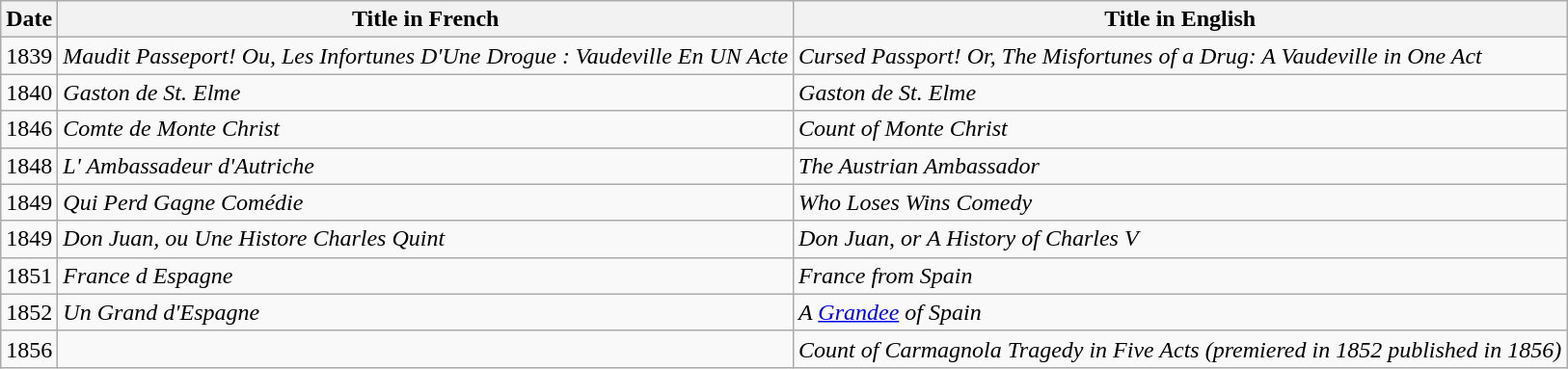<table class="wikitable">
<tr>
<th>Date</th>
<th>Title in French</th>
<th>Title in English</th>
</tr>
<tr>
<td>1839</td>
<td><em>Maudit Passeport! Ou, Les Infortunes D'Une Drogue : Vaudeville En UN Acte</em></td>
<td><em>Cursed Passport! Or, The Misfortunes of a Drug: A Vaudeville in One Act</em></td>
</tr>
<tr>
<td>1840</td>
<td><em>Gaston de St. Elme</em></td>
<td><em>Gaston de St. Elme</em></td>
</tr>
<tr>
<td>1846</td>
<td><em>Comte de Monte Christ</em></td>
<td><em>Count of Monte Christ </em></td>
</tr>
<tr>
<td>1848</td>
<td><em>L' Ambassadeur d'Autriche</em></td>
<td><em>The Austrian Ambassador</em></td>
</tr>
<tr>
<td>1849</td>
<td><em>Qui Perd Gagne Comédie</em></td>
<td><em>Who Loses Wins Comedy</em></td>
</tr>
<tr>
<td>1849</td>
<td><em>Don Juan, ou Une Histore Charles Quint</em></td>
<td><em>Don Juan, or A History of Charles V</em></td>
</tr>
<tr>
<td>1851</td>
<td><em>France d Espagne</em></td>
<td><em>France from Spain</em></td>
</tr>
<tr>
<td>1852</td>
<td><em>Un Grand d'Espagne</em></td>
<td><em>A <a href='#'>Grandee</a> of Spain</em></td>
</tr>
<tr>
<td>1856</td>
<td><em></em></td>
<td><em>Count of Carmagnola Tragedy in Five Acts (premiered in 1852 published in 1856)</em></td>
</tr>
</table>
